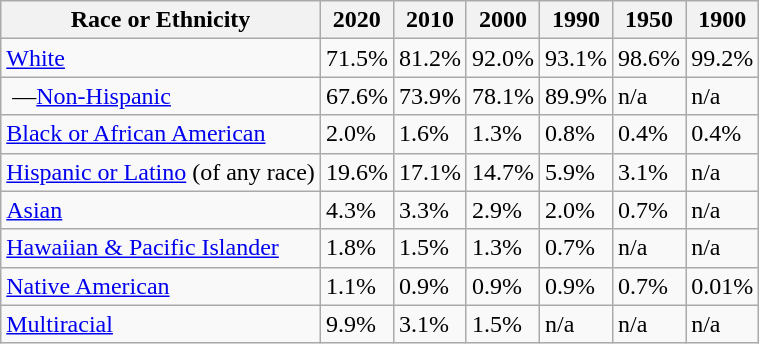<table class="wikitable">
<tr>
<th>Race or Ethnicity</th>
<th>2020</th>
<th>2010</th>
<th>2000</th>
<th>1990</th>
<th>1950</th>
<th>1900</th>
</tr>
<tr>
<td><a href='#'>White</a></td>
<td>71.5%</td>
<td>81.2%</td>
<td>92.0%</td>
<td>93.1%</td>
<td>98.6%</td>
<td>99.2%</td>
</tr>
<tr>
<td> —<a href='#'>Non-Hispanic</a></td>
<td>67.6%</td>
<td>73.9%</td>
<td>78.1%</td>
<td>89.9%</td>
<td>n/a</td>
<td>n/a</td>
</tr>
<tr>
<td><a href='#'>Black or African American</a></td>
<td>2.0%</td>
<td>1.6%</td>
<td>1.3%</td>
<td>0.8%</td>
<td>0.4%</td>
<td>0.4%</td>
</tr>
<tr>
<td><a href='#'>Hispanic or Latino</a> (of any race)</td>
<td>19.6%</td>
<td>17.1%</td>
<td>14.7%</td>
<td>5.9%</td>
<td>3.1%</td>
<td>n/a</td>
</tr>
<tr>
<td><a href='#'>Asian</a></td>
<td>4.3%</td>
<td>3.3%</td>
<td>2.9%</td>
<td>2.0%</td>
<td>0.7%</td>
<td>n/a</td>
</tr>
<tr>
<td><a href='#'>Hawaiian & Pacific Islander</a></td>
<td>1.8%</td>
<td>1.5%</td>
<td>1.3%</td>
<td>0.7%</td>
<td>n/a</td>
<td>n/a</td>
</tr>
<tr>
<td><a href='#'>Native American</a></td>
<td>1.1%</td>
<td>0.9%</td>
<td>0.9%</td>
<td>0.9%</td>
<td>0.7%</td>
<td>0.01%</td>
</tr>
<tr>
<td><a href='#'>Multiracial</a></td>
<td>9.9%</td>
<td>3.1%</td>
<td>1.5%</td>
<td>n/a</td>
<td>n/a</td>
<td>n/a</td>
</tr>
</table>
